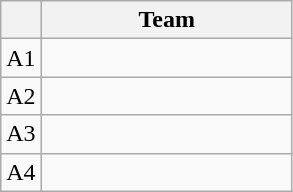<table class="wikitable" style="display:inline-table;">
<tr>
<th></th>
<th width=160>Team</th>
</tr>
<tr>
<td align=center>A1</td>
<td></td>
</tr>
<tr>
<td align=center>A2</td>
<td></td>
</tr>
<tr>
<td align=center>A3</td>
<td></td>
</tr>
<tr>
<td align=center>A4</td>
<td></td>
</tr>
</table>
